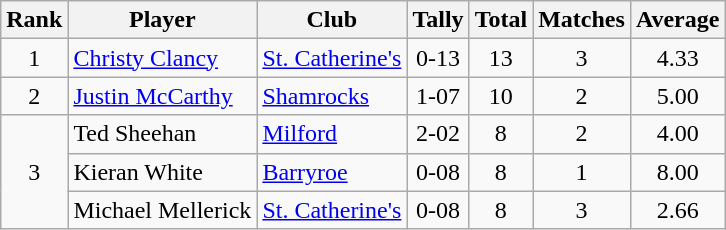<table class="wikitable">
<tr>
<th>Rank</th>
<th>Player</th>
<th>Club</th>
<th>Tally</th>
<th>Total</th>
<th>Matches</th>
<th>Average</th>
</tr>
<tr>
<td rowspan="1" style="text-align:center;">1</td>
<td><a href='#'>Christy Clancy</a></td>
<td><a href='#'>St. Catherine's</a></td>
<td align=center>0-13</td>
<td align=center>13</td>
<td align=center>3</td>
<td align=center>4.33</td>
</tr>
<tr>
<td rowspan="1" style="text-align:center;">2</td>
<td><a href='#'>Justin McCarthy</a></td>
<td><a href='#'>Shamrocks</a></td>
<td align=center>1-07</td>
<td align=center>10</td>
<td align=center>2</td>
<td align=center>5.00</td>
</tr>
<tr>
<td rowspan="3" style="text-align:center;">3</td>
<td>Ted Sheehan</td>
<td><a href='#'>Milford</a></td>
<td align=center>2-02</td>
<td align=center>8</td>
<td align=center>2</td>
<td align=center>4.00</td>
</tr>
<tr>
<td>Kieran White</td>
<td><a href='#'>Barryroe</a></td>
<td align=center>0-08</td>
<td align=center>8</td>
<td align=center>1</td>
<td align=center>8.00</td>
</tr>
<tr>
<td>Michael Mellerick</td>
<td><a href='#'>St. Catherine's</a></td>
<td align=center>0-08</td>
<td align=center>8</td>
<td align=center>3</td>
<td align=center>2.66</td>
</tr>
</table>
